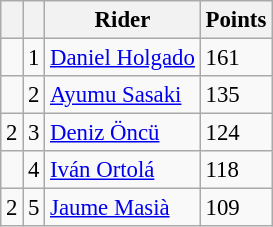<table class="wikitable" style="font-size: 95%;">
<tr>
<th></th>
<th></th>
<th>Rider</th>
<th>Points</th>
</tr>
<tr>
<td></td>
<td align=center>1</td>
<td> <a href='#'>Daniel Holgado</a></td>
<td align=left>161</td>
</tr>
<tr>
<td></td>
<td align=center>2</td>
<td> <a href='#'>Ayumu Sasaki</a></td>
<td align=left>135</td>
</tr>
<tr>
<td> 2</td>
<td align=center>3</td>
<td> <a href='#'>Deniz Öncü</a></td>
<td align=left>124</td>
</tr>
<tr>
<td></td>
<td align=center>4</td>
<td> <a href='#'>Iván Ortolá</a></td>
<td align=left>118</td>
</tr>
<tr>
<td> 2</td>
<td align=center>5</td>
<td> <a href='#'>Jaume Masià</a></td>
<td align=left>109</td>
</tr>
</table>
